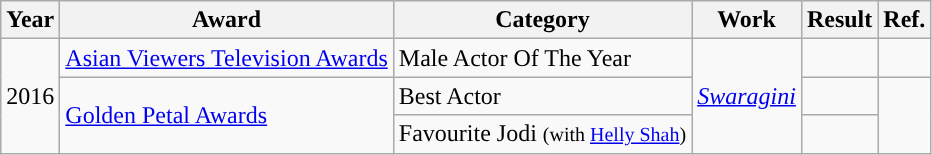<table class="wikitable">
<tr style="text-align:center;">
<th>Year</th>
<th>Award</th>
<th>Category</th>
<th>Work</th>
<th>Result</th>
<th>Ref.</th>
</tr>
<tr>
<td rowspan="3">2016</td>
<td><a href='#'>Asian Viewers Television Awards</a></td>
<td>Male Actor Of The Year</td>
<td rowspan="3"><em><a href='#'>Swaragini</a></em></td>
<td></td>
<td></td>
</tr>
<tr>
<td rowspan="2"><a href='#'>Golden Petal Awards</a></td>
<td>Best Actor</td>
<td></td>
<td rowspan="2"></td>
</tr>
<tr>
<td>Favourite Jodi <small>(with <a href='#'>Helly Shah</a>)</small></td>
<td></td>
</tr>
</table>
